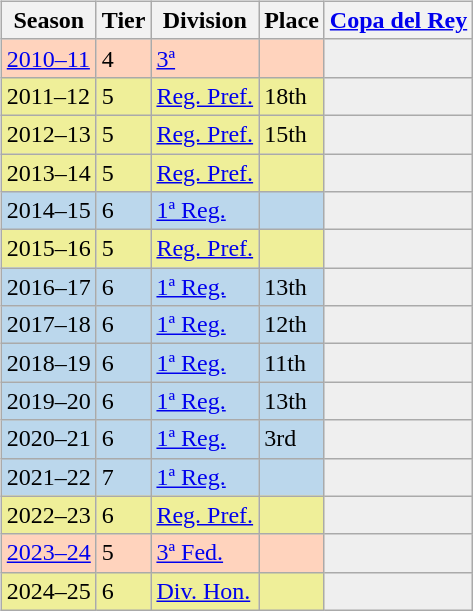<table>
<tr>
<td valign="top" width=0%><br><table class="wikitable">
<tr style="background:#f0f6fa;">
<th>Season</th>
<th>Tier</th>
<th>Division</th>
<th>Place</th>
<th><a href='#'>Copa del Rey</a></th>
</tr>
<tr>
<td style="background:#FFD3BD;"><a href='#'>2010–11</a></td>
<td style="background:#FFD3BD;">4</td>
<td style="background:#FFD3BD;"><a href='#'>3ª</a></td>
<td style="background:#FFD3BD;"></td>
<td style="background:#efefef;"></td>
</tr>
<tr>
<td style="background:#EFEF99;">2011–12</td>
<td style="background:#EFEF99;">5</td>
<td style="background:#EFEF99;"><a href='#'>Reg. Pref.</a></td>
<td style="background:#EFEF99;">18th</td>
<th style="background:#efefef;"></th>
</tr>
<tr>
<td style="background:#EFEF99;">2012–13</td>
<td style="background:#EFEF99;">5</td>
<td style="background:#EFEF99;"><a href='#'>Reg. Pref.</a></td>
<td style="background:#EFEF99;">15th</td>
<th style="background:#efefef;"></th>
</tr>
<tr>
<td style="background:#EFEF99;">2013–14</td>
<td style="background:#EFEF99;">5</td>
<td style="background:#EFEF99;"><a href='#'>Reg. Pref.</a></td>
<td style="background:#EFEF99;"></td>
<th style="background:#efefef;"></th>
</tr>
<tr>
<td style="background:#BBD7EC;">2014–15</td>
<td style="background:#BBD7EC;">6</td>
<td style="background:#BBD7EC;"><a href='#'>1ª Reg.</a></td>
<td style="background:#BBD7EC;"></td>
<th style="background:#efefef;"></th>
</tr>
<tr>
<td style="background:#EFEF99;">2015–16</td>
<td style="background:#EFEF99;">5</td>
<td style="background:#EFEF99;"><a href='#'>Reg. Pref.</a></td>
<td style="background:#EFEF99;"></td>
<th style="background:#efefef;"></th>
</tr>
<tr>
<td style="background:#BBD7EC;">2016–17</td>
<td style="background:#BBD7EC;">6</td>
<td style="background:#BBD7EC;"><a href='#'>1ª Reg.</a></td>
<td style="background:#BBD7EC;">13th</td>
<th style="background:#efefef;"></th>
</tr>
<tr>
<td style="background:#BBD7EC;">2017–18</td>
<td style="background:#BBD7EC;">6</td>
<td style="background:#BBD7EC;"><a href='#'>1ª Reg.</a></td>
<td style="background:#BBD7EC;">12th</td>
<th style="background:#efefef;"></th>
</tr>
<tr>
<td style="background:#BBD7EC;">2018–19</td>
<td style="background:#BBD7EC;">6</td>
<td style="background:#BBD7EC;"><a href='#'>1ª Reg.</a></td>
<td style="background:#BBD7EC;">11th</td>
<th style="background:#efefef;"></th>
</tr>
<tr>
<td style="background:#BBD7EC;">2019–20</td>
<td style="background:#BBD7EC;">6</td>
<td style="background:#BBD7EC;"><a href='#'>1ª Reg.</a></td>
<td style="background:#BBD7EC;">13th</td>
<th style="background:#efefef;"></th>
</tr>
<tr>
<td style="background:#BBD7EC;">2020–21</td>
<td style="background:#BBD7EC;">6</td>
<td style="background:#BBD7EC;"><a href='#'>1ª Reg.</a></td>
<td style="background:#BBD7EC;">3rd</td>
<th style="background:#efefef;"></th>
</tr>
<tr>
<td style="background:#BBD7EC;">2021–22</td>
<td style="background:#BBD7EC;">7</td>
<td style="background:#BBD7EC;"><a href='#'>1ª Reg.</a></td>
<td style="background:#BBD7EC;"></td>
<th style="background:#efefef;"></th>
</tr>
<tr>
<td style="background:#EFEF99;">2022–23</td>
<td style="background:#EFEF99;">6</td>
<td style="background:#EFEF99;"><a href='#'>Reg. Pref.</a></td>
<td style="background:#EFEF99;"></td>
<th style="background:#efefef;"></th>
</tr>
<tr>
<td style="background:#FFD3BD;"><a href='#'>2023–24</a></td>
<td style="background:#FFD3BD;">5</td>
<td style="background:#FFD3BD;"><a href='#'>3ª Fed.</a></td>
<td style="background:#FFD3BD;"></td>
<td style="background:#efefef;"></td>
</tr>
<tr>
<td style="background:#EFEF99;">2024–25</td>
<td style="background:#EFEF99;">6</td>
<td style="background:#EFEF99;"><a href='#'>Div. Hon.</a></td>
<td style="background:#EFEF99;"></td>
<th style="background:#efefef;"></th>
</tr>
</table>
</td>
</tr>
</table>
